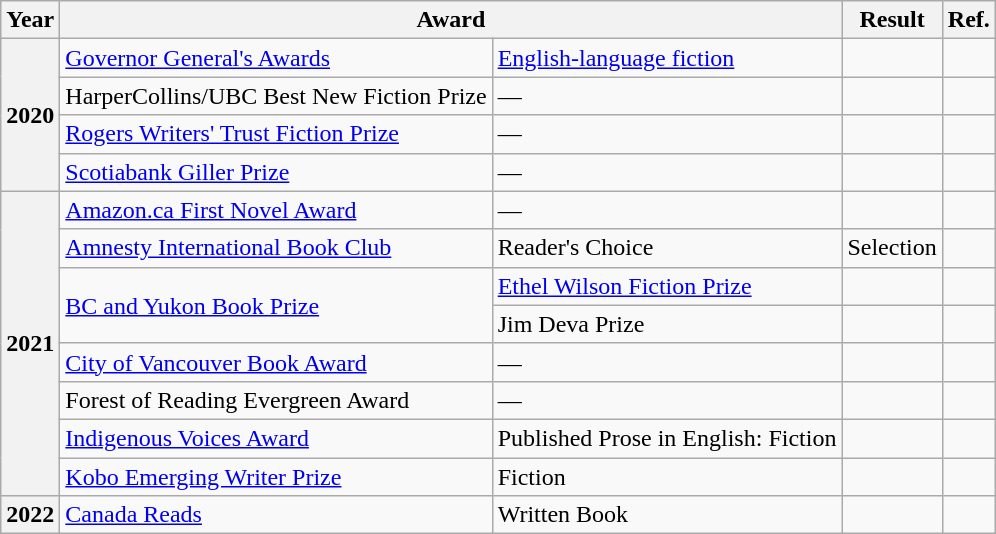<table class="wikitable sortable">
<tr>
<th>Year</th>
<th colspan="2">Award</th>
<th>Result</th>
<th>Ref.</th>
</tr>
<tr>
<th rowspan="4">2020</th>
<td><a href='#'>Governor General's Awards</a></td>
<td><a href='#'>English-language fiction</a></td>
<td></td>
<td><em></em></td>
</tr>
<tr>
<td>HarperCollins/UBC Best New Fiction Prize</td>
<td>—</td>
<td></td>
<td></td>
</tr>
<tr>
<td><a href='#'>Rogers Writers' Trust Fiction Prize</a></td>
<td>—</td>
<td></td>
<td></td>
</tr>
<tr>
<td><a href='#'>Scotiabank Giller Prize</a></td>
<td>—</td>
<td></td>
<td></td>
</tr>
<tr>
<th rowspan="8">2021</th>
<td><a href='#'>Amazon.ca First Novel Award</a></td>
<td>—</td>
<td></td>
<td></td>
</tr>
<tr>
<td><a href='#'>Amnesty International Book Club</a></td>
<td>Reader's Choice</td>
<td>Selection</td>
<td></td>
</tr>
<tr>
<td rowspan="2"><a href='#'>BC and Yukon Book Prize</a></td>
<td><a href='#'>Ethel Wilson Fiction Prize</a></td>
<td></td>
<td></td>
</tr>
<tr>
<td>Jim Deva Prize</td>
<td></td>
<td></td>
</tr>
<tr>
<td><a href='#'>City of Vancouver Book Award</a></td>
<td>—</td>
<td></td>
<td></td>
</tr>
<tr>
<td>Forest of Reading Evergreen Award</td>
<td>—</td>
<td></td>
<td></td>
</tr>
<tr>
<td><a href='#'>Indigenous Voices Award</a></td>
<td>Published Prose in English: Fiction</td>
<td></td>
<td></td>
</tr>
<tr>
<td><a href='#'>Kobo Emerging Writer Prize</a></td>
<td>Fiction</td>
<td></td>
<td></td>
</tr>
<tr>
<th>2022</th>
<td><a href='#'>Canada Reads</a></td>
<td>Written Book</td>
<td></td>
<td></td>
</tr>
</table>
